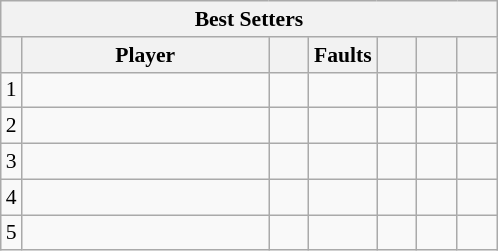<table class="wikitable sortable" style=font-size:90%>
<tr>
<th colspan=7>Best Setters</th>
</tr>
<tr>
<th></th>
<th width=158>Player</th>
<th width=20></th>
<th width=20>Faults</th>
<th width=20></th>
<th width=20></th>
<th width=20></th>
</tr>
<tr>
<td align=center>1</td>
<td></td>
<td align=center></td>
<td align=center></td>
<td align=center></td>
<td align=center></td>
<td align=center></td>
</tr>
<tr>
<td align=center>2</td>
<td></td>
<td align=center></td>
<td align=center></td>
<td align=center></td>
<td align=center></td>
<td align=center></td>
</tr>
<tr>
<td align=center>3</td>
<td></td>
<td align=center></td>
<td align=center></td>
<td align=center></td>
<td align=center></td>
<td align=center></td>
</tr>
<tr>
<td align=center>4</td>
<td></td>
<td align=center></td>
<td align=center></td>
<td align=center></td>
<td align=center></td>
<td align=center></td>
</tr>
<tr>
<td align=center>5</td>
<td></td>
<td align=center></td>
<td align=center></td>
<td align=center></td>
<td align=center></td>
<td align=center></td>
</tr>
</table>
